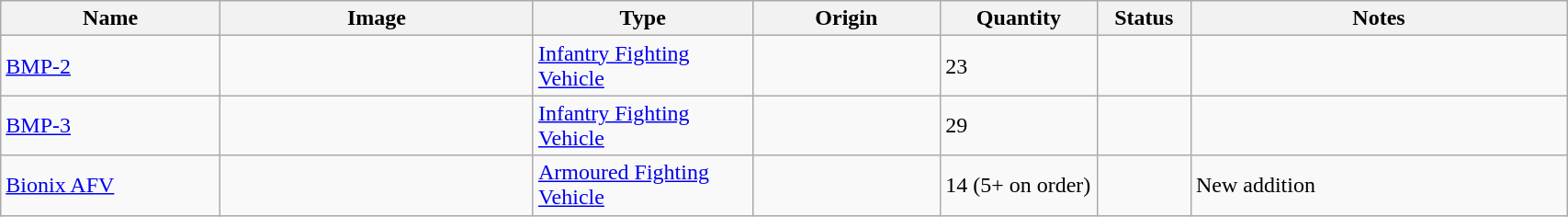<table class="wikitable" style="width:90%;">
<tr>
<th width=14%>Name</th>
<th width=20%>Image</th>
<th width=14%>Type</th>
<th width=12%>Origin</th>
<th width=10%>Quantity</th>
<th width=06%>Status</th>
<th width=24%>Notes</th>
</tr>
<tr>
<td><a href='#'>BMP-2</a></td>
<td></td>
<td><a href='#'>Infantry Fighting Vehicle</a></td>
<td></td>
<td>23</td>
<td></td>
<td></td>
</tr>
<tr>
<td><a href='#'>BMP-3</a></td>
<td></td>
<td><a href='#'>Infantry Fighting Vehicle</a></td>
<td></td>
<td>29</td>
<td></td>
<td></td>
</tr>
<tr>
<td><a href='#'>Bionix AFV</a></td>
<td></td>
<td><a href='#'>Armoured Fighting Vehicle</a></td>
<td></td>
<td>14 (5+ on order)</td>
<td></td>
<td>New addition </td>
</tr>
</table>
